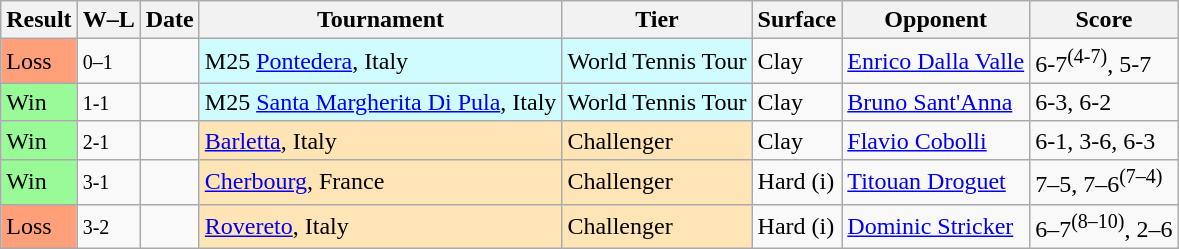<table class="sortable wikitable">
<tr>
<th>Result</th>
<th class="unsortable">W–L</th>
<th>Date</th>
<th>Tournament</th>
<th>Tier</th>
<th>Surface</th>
<th>Opponent</th>
<th class="unsortable">Score</th>
</tr>
<tr>
<td bgcolor=FFA07A>Loss</td>
<td><small>0–1</small></td>
<td></td>
<td style="background:#cffcff;">M25 <a href='#'>Pontedera</a>, Italy</td>
<td style="background:#cffcff;">World Tennis Tour</td>
<td>Clay</td>
<td> <a href='#'>Enrico Dalla Valle</a></td>
<td>6-7<sup>(4-7)</sup>, 5-7</td>
</tr>
<tr>
<td bgcolor=98FB98>Win</td>
<td><small>1-1</small></td>
<td></td>
<td style="background:#cffcff;">M25 <a href='#'>Santa Margherita Di Pula</a>, Italy</td>
<td style="background:#cffcff;">World Tennis Tour</td>
<td>Clay</td>
<td> <a href='#'>Bruno Sant'Anna</a></td>
<td>6-3, 6-2</td>
</tr>
<tr>
<td Bgcolor=98FB98>Win</td>
<td><small>2-1</small></td>
<td><a href='#'></a></td>
<td style="background:moccasin;"><a href='#'>Barletta</a>, Italy</td>
<td style="background:moccasin;">Challenger</td>
<td>Clay</td>
<td> <a href='#'>Flavio Cobolli</a></td>
<td>6-1, 3-6, 6-3</td>
</tr>
<tr>
<td Bgcolor=98FB98>Win</td>
<td><small>3-1</small></td>
<td><a href='#'></a></td>
<td style="background:moccasin;"><a href='#'>Cherbourg</a>, France</td>
<td style="background:moccasin;">Challenger</td>
<td>Hard (i)</td>
<td> <a href='#'>Titouan Droguet</a></td>
<td>7–5, 7–6<sup>(7–4)</sup></td>
</tr>
<tr>
<td Bgcolor=FFA07A>Loss</td>
<td><small>3-2</small></td>
<td><a href='#'></a></td>
<td style="background:moccasin;"><a href='#'>Rovereto</a>, Italy</td>
<td style="background:moccasin;">Challenger</td>
<td>Hard (i)</td>
<td> <a href='#'>Dominic Stricker</a></td>
<td>6–7<sup>(8–10)</sup>, 2–6</td>
</tr>
</table>
